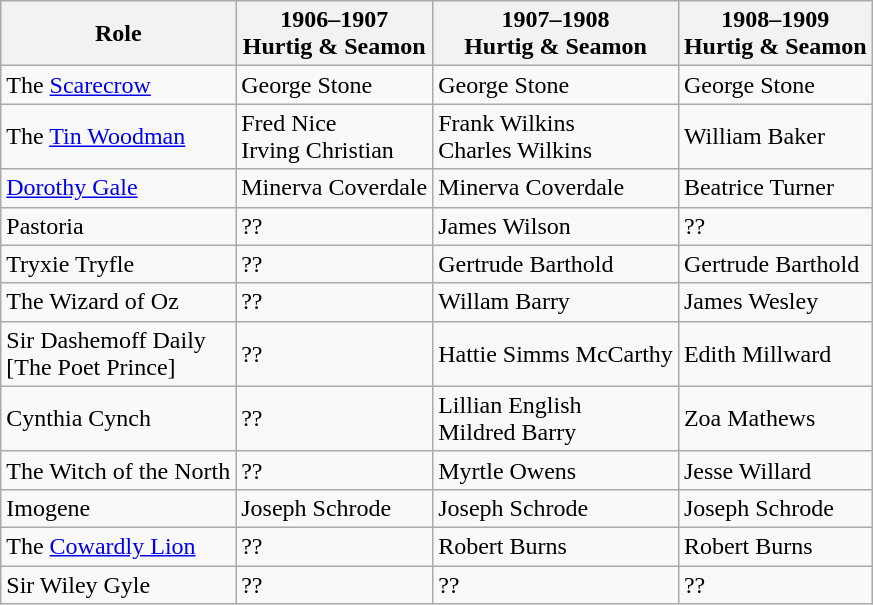<table class="wikitable">
<tr>
<th>Role</th>
<th>1906–1907<br>Hurtig & Seamon</th>
<th>1907–1908<br>Hurtig & Seamon</th>
<th>1908–1909<br>Hurtig & Seamon</th>
</tr>
<tr>
<td>The <a href='#'>Scarecrow</a></td>
<td>George Stone</td>
<td>George Stone</td>
<td>George Stone</td>
</tr>
<tr>
<td>The <a href='#'>Tin Woodman</a></td>
<td>Fred Nice<br>Irving Christian</td>
<td>Frank Wilkins<br>Charles Wilkins</td>
<td>William Baker</td>
</tr>
<tr>
<td><a href='#'>Dorothy Gale</a></td>
<td>Minerva Coverdale</td>
<td>Minerva Coverdale</td>
<td>Beatrice Turner</td>
</tr>
<tr>
<td>Pastoria</td>
<td>??</td>
<td>James Wilson</td>
<td>??</td>
</tr>
<tr>
<td>Tryxie Tryfle</td>
<td>??</td>
<td>Gertrude Barthold</td>
<td>Gertrude Barthold</td>
</tr>
<tr>
<td>The Wizard of Oz</td>
<td>??</td>
<td>Willam Barry</td>
<td>James Wesley</td>
</tr>
<tr>
<td>Sir Dashemoff Daily<br>[The Poet Prince]</td>
<td>??</td>
<td>Hattie Simms McCarthy</td>
<td>Edith Millward</td>
</tr>
<tr>
<td>Cynthia Cynch</td>
<td>??</td>
<td>Lillian English<br>Mildred Barry</td>
<td>Zoa Mathews</td>
</tr>
<tr>
<td>The Witch of the North</td>
<td>??</td>
<td>Myrtle Owens</td>
<td>Jesse Willard</td>
</tr>
<tr>
<td>Imogene</td>
<td>Joseph Schrode</td>
<td>Joseph Schrode</td>
<td>Joseph Schrode</td>
</tr>
<tr>
<td>The <a href='#'>Cowardly Lion</a></td>
<td>??</td>
<td>Robert Burns</td>
<td>Robert Burns</td>
</tr>
<tr>
<td>Sir Wiley Gyle</td>
<td>??</td>
<td>??</td>
<td>??</td>
</tr>
</table>
